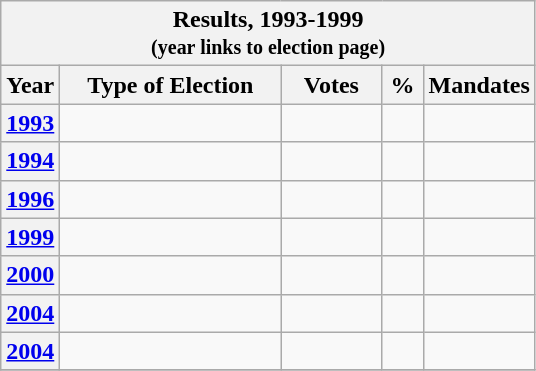<table class="wikitable">
<tr>
<th colspan="9"><strong>Results, 1993-1999<br><small>(year links to election page)</small></strong></th>
</tr>
<tr>
<th style="width: 20px">Year</th>
<th style="width:140px">Type of Election</th>
<th style="width: 60px">Votes</th>
<th style="width: 20px">%</th>
<th style="width: 20px">Mandates</th>
</tr>
<tr>
<th><a href='#'>1993</a></th>
<td></td>
<td></td>
<td></td>
<td></td>
</tr>
<tr>
<th><a href='#'>1994</a></th>
<td></td>
<td></td>
<td></td>
<td></td>
</tr>
<tr>
<th><a href='#'>1996</a></th>
<td></td>
<td></td>
<td></td>
<td></td>
</tr>
<tr>
<th><a href='#'>1999</a></th>
<td></td>
<td></td>
<td></td>
<td></td>
</tr>
<tr>
<th><a href='#'>2000</a></th>
<td></td>
<td></td>
<td></td>
<td></td>
</tr>
<tr>
<th><a href='#'>2004</a></th>
<td></td>
<td></td>
<td></td>
<td></td>
</tr>
<tr>
<th><a href='#'>2004</a></th>
<td></td>
<td></td>
<td></td>
<td></td>
</tr>
<tr>
</tr>
</table>
